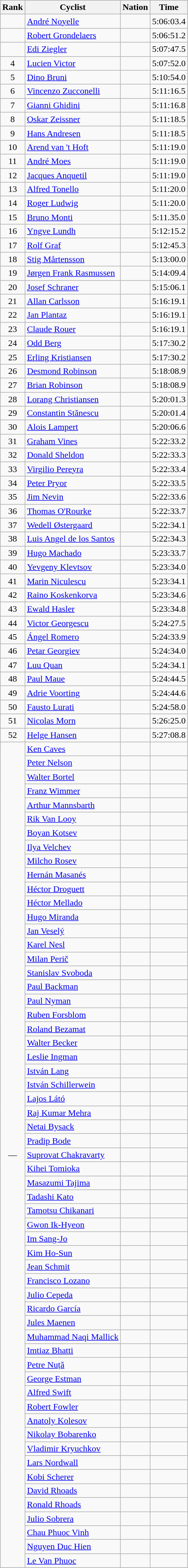<table class="wikitable sortable" style="text-align:center">
<tr>
<th>Rank</th>
<th>Cyclist</th>
<th>Nation</th>
<th>Time</th>
</tr>
<tr>
<td></td>
<td align=left><a href='#'>André Noyelle</a></td>
<td align=left></td>
<td>5:06:03.4</td>
</tr>
<tr>
<td></td>
<td align=left><a href='#'>Robert Grondelaers</a></td>
<td align=left></td>
<td>5:06:51.2</td>
</tr>
<tr>
<td></td>
<td align=left><a href='#'>Edi Ziegler</a></td>
<td align=left></td>
<td>5:07:47.5</td>
</tr>
<tr>
<td>4</td>
<td align=left><a href='#'>Lucien Victor</a></td>
<td align=left></td>
<td>5:07:52.0</td>
</tr>
<tr>
<td>5</td>
<td align=left><a href='#'>Dino Bruni</a></td>
<td align=left></td>
<td>5:10:54.0</td>
</tr>
<tr>
<td>6</td>
<td align=left><a href='#'>Vincenzo Zucconelli</a></td>
<td align=left></td>
<td>5:11:16.5</td>
</tr>
<tr>
<td>7</td>
<td align=left><a href='#'>Gianni Ghidini</a></td>
<td align=left></td>
<td>5:11:16.8</td>
</tr>
<tr>
<td>8</td>
<td align=left><a href='#'>Oskar Zeissner</a></td>
<td align=left></td>
<td>5:11:18.5</td>
</tr>
<tr>
<td>9</td>
<td align=left><a href='#'>Hans Andresen</a></td>
<td align=left></td>
<td>5:11:18.5</td>
</tr>
<tr>
<td>10</td>
<td align=left><a href='#'>Arend van 't Hoft</a></td>
<td align=left></td>
<td>5:11:19.0</td>
</tr>
<tr>
<td>11</td>
<td align=left><a href='#'>André Moes</a></td>
<td align=left></td>
<td>5:11:19.0</td>
</tr>
<tr>
<td>12</td>
<td align=left><a href='#'>Jacques Anquetil</a></td>
<td align=left></td>
<td>5:11:19.0</td>
</tr>
<tr>
<td>13</td>
<td align=left><a href='#'>Alfred Tonello</a></td>
<td align=left></td>
<td>5:11:20.0</td>
</tr>
<tr>
<td>14</td>
<td align=left><a href='#'>Roger Ludwig</a></td>
<td align=left></td>
<td>5:11:20.0</td>
</tr>
<tr>
<td>15</td>
<td align=left><a href='#'>Bruno Monti</a></td>
<td align=left></td>
<td>5:11.35.0</td>
</tr>
<tr>
<td>16</td>
<td align=left><a href='#'>Yngve Lundh</a></td>
<td align=left></td>
<td>5:12:15.2</td>
</tr>
<tr>
<td>17</td>
<td align=left><a href='#'>Rolf Graf</a></td>
<td align=left></td>
<td>5:12:45.3</td>
</tr>
<tr>
<td>18</td>
<td align=left><a href='#'>Stig Mårtensson</a></td>
<td align=left></td>
<td>5:13:00.0</td>
</tr>
<tr>
<td>19</td>
<td align=left><a href='#'>Jørgen Frank Rasmussen</a></td>
<td align=left></td>
<td>5:14:09.4</td>
</tr>
<tr>
<td>20</td>
<td align=left><a href='#'>Josef Schraner</a></td>
<td align=left></td>
<td>5:15:06.1</td>
</tr>
<tr>
<td>21</td>
<td align=left><a href='#'>Allan Carlsson</a></td>
<td align=left></td>
<td>5:16:19.1</td>
</tr>
<tr>
<td>22</td>
<td align=left><a href='#'>Jan Plantaz</a></td>
<td align=left></td>
<td>5:16:19.1</td>
</tr>
<tr>
<td>23</td>
<td align=left><a href='#'>Claude Rouer</a></td>
<td align=left></td>
<td>5:16:19.1</td>
</tr>
<tr>
<td>24</td>
<td align=left><a href='#'>Odd Berg</a></td>
<td align=left></td>
<td>5:17:30.2</td>
</tr>
<tr>
<td>25</td>
<td align=left><a href='#'>Erling Kristiansen</a></td>
<td align=left></td>
<td>5:17:30.2</td>
</tr>
<tr>
<td>26</td>
<td align=left><a href='#'>Desmond Robinson</a></td>
<td align=left></td>
<td>5:18:08.9</td>
</tr>
<tr>
<td>27</td>
<td align=left><a href='#'>Brian Robinson</a></td>
<td align=left></td>
<td>5:18:08.9</td>
</tr>
<tr>
<td>28</td>
<td align=left><a href='#'>Lorang Christiansen</a></td>
<td align=left></td>
<td>5:20:01.3</td>
</tr>
<tr>
<td>29</td>
<td align=left><a href='#'>Constantin Stănescu</a></td>
<td align=left></td>
<td>5:20:01.4</td>
</tr>
<tr>
<td>30</td>
<td align=left><a href='#'>Alois Lampert</a></td>
<td align=left></td>
<td>5:20:06.6</td>
</tr>
<tr>
<td>31</td>
<td align=left><a href='#'>Graham Vines</a></td>
<td align=left></td>
<td>5:22:33.2</td>
</tr>
<tr>
<td>32</td>
<td align=left><a href='#'>Donald Sheldon</a></td>
<td align=left></td>
<td>5:22:33.3</td>
</tr>
<tr>
<td>33</td>
<td align=left><a href='#'>Virgilio Pereyra</a></td>
<td align=left></td>
<td>5:22:33.4</td>
</tr>
<tr>
<td>34</td>
<td align=left><a href='#'>Peter Pryor</a></td>
<td align=left></td>
<td>5:22:33.5</td>
</tr>
<tr>
<td>35</td>
<td align=left><a href='#'>Jim Nevin</a></td>
<td align=left></td>
<td>5:22:33.6</td>
</tr>
<tr>
<td>36</td>
<td align=left><a href='#'>Thomas O'Rourke</a></td>
<td align=left></td>
<td>5:22:33.7</td>
</tr>
<tr>
<td>37</td>
<td align=left><a href='#'>Wedell Østergaard</a></td>
<td align=left></td>
<td>5:22:34.1</td>
</tr>
<tr>
<td>38</td>
<td align=left><a href='#'>Luis Angel de los Santos</a></td>
<td align=left></td>
<td>5:22:34.3</td>
</tr>
<tr>
<td>39</td>
<td align=left><a href='#'>Hugo Machado</a></td>
<td align=left></td>
<td>5:23:33.7</td>
</tr>
<tr>
<td>40</td>
<td align=left><a href='#'>Yevgeny Klevtsov</a></td>
<td align=left></td>
<td>5:23:34.0</td>
</tr>
<tr>
<td>41</td>
<td align=left><a href='#'>Marin Niculescu</a></td>
<td align=left></td>
<td>5:23:34.1</td>
</tr>
<tr>
<td>42</td>
<td align=left><a href='#'>Raino Koskenkorva</a></td>
<td align=left></td>
<td>5:23:34.6</td>
</tr>
<tr>
<td>43</td>
<td align=left><a href='#'>Ewald Hasler</a></td>
<td align=left></td>
<td>5:23:34.8</td>
</tr>
<tr>
<td>44</td>
<td align=left><a href='#'>Victor Georgescu</a></td>
<td align=left></td>
<td>5:24:27.5</td>
</tr>
<tr>
<td>45</td>
<td align=left><a href='#'>Ángel Romero</a></td>
<td align=left></td>
<td>5:24:33.9</td>
</tr>
<tr>
<td>46</td>
<td align=left><a href='#'>Petar Georgiev</a></td>
<td align=left></td>
<td>5:24:34.0</td>
</tr>
<tr>
<td>47</td>
<td align=left><a href='#'>Luu Quan</a></td>
<td align=left></td>
<td>5:24:34.1</td>
</tr>
<tr>
<td>48</td>
<td align=left><a href='#'>Paul Maue</a></td>
<td align=left></td>
<td>5:24:44.5</td>
</tr>
<tr>
<td>49</td>
<td align=left><a href='#'>Adrie Voorting</a></td>
<td align=left></td>
<td>5:24:44.6</td>
</tr>
<tr>
<td>50</td>
<td align=left><a href='#'>Fausto Lurati</a></td>
<td align=left></td>
<td>5:24:58.0</td>
</tr>
<tr>
<td>51</td>
<td align=left><a href='#'>Nicolas Morn</a></td>
<td align=left></td>
<td>5:26:25.0</td>
</tr>
<tr>
<td>52</td>
<td align=left><a href='#'>Helge Hansen</a></td>
<td align=left></td>
<td>5:27:08.8</td>
</tr>
<tr>
<td rowspan=59 data-sort-value=53>—</td>
<td align=left><a href='#'>Ken Caves</a></td>
<td align=left></td>
<td data-sort-value=9:99:99.9></td>
</tr>
<tr>
<td align=left><a href='#'>Peter Nelson</a></td>
<td align=left></td>
<td data-sort-value=9:99:99.9></td>
</tr>
<tr>
<td align=left><a href='#'>Walter Bortel</a></td>
<td align=left></td>
<td data-sort-value=9:99:99.9></td>
</tr>
<tr>
<td align=left><a href='#'>Franz Wimmer</a></td>
<td align=left></td>
<td data-sort-value=9:99:99.9></td>
</tr>
<tr>
<td align=left><a href='#'>Arthur Mannsbarth</a></td>
<td align=left></td>
<td data-sort-value=9:99:99.9></td>
</tr>
<tr>
<td align=left><a href='#'>Rik Van Looy</a></td>
<td align=left></td>
<td data-sort-value=9:99:99.9></td>
</tr>
<tr>
<td align=left><a href='#'>Boyan Kotsev</a></td>
<td align=left></td>
<td data-sort-value=9:99:99.9></td>
</tr>
<tr>
<td align=left><a href='#'>Ilya Velchev</a></td>
<td align=left></td>
<td data-sort-value=9:99:99.9></td>
</tr>
<tr>
<td align=left><a href='#'>Milcho Rosev</a></td>
<td align=left></td>
<td data-sort-value=9:99:99.9></td>
</tr>
<tr>
<td align=left><a href='#'>Hernán Masanés</a></td>
<td align=left></td>
<td data-sort-value=9:99:99.9></td>
</tr>
<tr>
<td align=left><a href='#'>Héctor Droguett</a></td>
<td align=left></td>
<td data-sort-value=9:99:99.9></td>
</tr>
<tr>
<td align=left><a href='#'>Héctor Mellado</a></td>
<td align=left></td>
<td data-sort-value=9:99:99.9></td>
</tr>
<tr>
<td align=left><a href='#'>Hugo Miranda</a></td>
<td align=left></td>
<td data-sort-value=9:99:99.9></td>
</tr>
<tr>
<td align=left><a href='#'>Jan Veselý</a></td>
<td align=left></td>
<td data-sort-value=9:99:99.9></td>
</tr>
<tr>
<td align=left><a href='#'>Karel Nesl</a></td>
<td align=left></td>
<td data-sort-value=9:99:99.9></td>
</tr>
<tr>
<td align=left><a href='#'>Milan Perič</a></td>
<td align=left></td>
<td data-sort-value=9:99:99.9></td>
</tr>
<tr>
<td align=left><a href='#'>Stanislav Svoboda</a></td>
<td align=left></td>
<td data-sort-value=9:99:99.9></td>
</tr>
<tr>
<td align=left><a href='#'>Paul Backman</a></td>
<td align=left></td>
<td data-sort-value=9:99:99.9></td>
</tr>
<tr>
<td align=left><a href='#'>Paul Nyman</a></td>
<td align=left></td>
<td data-sort-value=9:99:99.9></td>
</tr>
<tr>
<td align=left><a href='#'>Ruben Forsblom</a></td>
<td align=left></td>
<td data-sort-value=9:99:99.9></td>
</tr>
<tr>
<td align=left><a href='#'>Roland Bezamat</a></td>
<td align=left></td>
<td data-sort-value=9:99:99.9></td>
</tr>
<tr>
<td align=left><a href='#'>Walter Becker</a></td>
<td align=left></td>
<td data-sort-value=9:99:99.9></td>
</tr>
<tr>
<td align=left><a href='#'>Leslie Ingman</a></td>
<td align=left></td>
<td data-sort-value=9:99:99.9></td>
</tr>
<tr>
<td align=left><a href='#'>István Lang</a></td>
<td align=left></td>
<td data-sort-value=9:99:99.9></td>
</tr>
<tr>
<td align=left><a href='#'>István Schillerwein</a></td>
<td align=left></td>
<td data-sort-value=9:99:99.9></td>
</tr>
<tr>
<td align=left><a href='#'>Lajos Látó</a></td>
<td align=left></td>
<td data-sort-value=9:99:99.9></td>
</tr>
<tr>
<td align=left><a href='#'>Raj Kumar Mehra</a></td>
<td align=left></td>
<td data-sort-value=9:99:99.9></td>
</tr>
<tr>
<td align=left><a href='#'>Netai Bysack</a></td>
<td align=left></td>
<td data-sort-value=9:99:99.9></td>
</tr>
<tr>
<td align=left><a href='#'>Pradip Bode</a></td>
<td align=left></td>
<td data-sort-value=9:99:99.9></td>
</tr>
<tr>
<td align=left><a href='#'>Suprovat Chakravarty</a></td>
<td align=left></td>
<td data-sort-value=9:99:99.9></td>
</tr>
<tr>
<td align=left><a href='#'>Kihei Tomioka</a></td>
<td align=left></td>
<td data-sort-value=9:99:99.9></td>
</tr>
<tr>
<td align=left><a href='#'>Masazumi Tajima</a></td>
<td align=left></td>
<td data-sort-value=9:99:99.9></td>
</tr>
<tr>
<td align=left><a href='#'>Tadashi Kato</a></td>
<td align=left></td>
<td data-sort-value=9:99:99.9></td>
</tr>
<tr>
<td align=left><a href='#'>Tamotsu Chikanari</a></td>
<td align=left></td>
<td data-sort-value=9:99:99.9></td>
</tr>
<tr>
<td align=left><a href='#'>Gwon Ik-Hyeon</a></td>
<td align=left></td>
<td data-sort-value=9:99:99.9></td>
</tr>
<tr>
<td align=left><a href='#'>Im Sang-Jo</a></td>
<td align=left></td>
<td data-sort-value=9:99:99.9></td>
</tr>
<tr>
<td align=left><a href='#'>Kim Ho-Sun</a></td>
<td align=left></td>
<td data-sort-value=9:99:99.9></td>
</tr>
<tr>
<td align=left><a href='#'>Jean Schmit</a></td>
<td align=left></td>
<td data-sort-value=9:99:99.9></td>
</tr>
<tr>
<td align=left><a href='#'>Francisco Lozano</a></td>
<td align=left></td>
<td data-sort-value=9:99:99.9></td>
</tr>
<tr>
<td align=left><a href='#'>Julio Cepeda</a></td>
<td align=left></td>
<td data-sort-value=9:99:99.9></td>
</tr>
<tr>
<td align=left><a href='#'>Ricardo García</a></td>
<td align=left></td>
<td data-sort-value=9:99:99.9></td>
</tr>
<tr>
<td align=left><a href='#'>Jules Maenen</a></td>
<td align=left></td>
<td data-sort-value=9:99:99.9></td>
</tr>
<tr>
<td align=left><a href='#'>Muhammad Naqi Mallick</a></td>
<td align=left></td>
<td data-sort-value=9:99:99.9></td>
</tr>
<tr>
<td align=left><a href='#'>Imtiaz Bhatti</a></td>
<td align=left></td>
<td data-sort-value=9:99:99.9></td>
</tr>
<tr>
<td align=left><a href='#'>Petre Nuță</a></td>
<td align=left></td>
<td data-sort-value=9:99:99.9></td>
</tr>
<tr>
<td align=left><a href='#'>George Estman</a></td>
<td align=left></td>
<td data-sort-value=9:99:99.9></td>
</tr>
<tr>
<td align=left><a href='#'>Alfred Swift</a></td>
<td align=left></td>
<td data-sort-value=9:99:99.9></td>
</tr>
<tr>
<td align=left><a href='#'>Robert Fowler</a></td>
<td align=left></td>
<td data-sort-value=9:99:99.9></td>
</tr>
<tr>
<td align=left><a href='#'>Anatoly Kolesov</a></td>
<td align=left></td>
<td data-sort-value=9:99:99.9></td>
</tr>
<tr>
<td align=left><a href='#'>Nikolay Bobarenko</a></td>
<td align=left></td>
<td data-sort-value=9:99:99.9></td>
</tr>
<tr>
<td align=left><a href='#'>Vladimir Kryuchkov</a></td>
<td align=left></td>
<td data-sort-value=9:99:99.9></td>
</tr>
<tr>
<td align=left><a href='#'>Lars Nordwall</a></td>
<td align=left></td>
<td data-sort-value=9:99:99.9></td>
</tr>
<tr>
<td align=left><a href='#'>Kobi Scherer</a></td>
<td align=left></td>
<td data-sort-value=9:99:99.9></td>
</tr>
<tr>
<td align=left><a href='#'>David Rhoads</a></td>
<td align=left></td>
<td data-sort-value=9:99:99.9></td>
</tr>
<tr>
<td align=left><a href='#'>Ronald Rhoads</a></td>
<td align=left></td>
<td data-sort-value=9:99:99.9></td>
</tr>
<tr>
<td align=left><a href='#'>Julio Sobrera</a></td>
<td align=left></td>
<td data-sort-value=9:99:99.9></td>
</tr>
<tr>
<td align=left><a href='#'>Chau Phuoc Vinh</a></td>
<td align=left></td>
<td data-sort-value=9:99:99.9></td>
</tr>
<tr>
<td align=left><a href='#'>Nguyen Duc Hien</a></td>
<td align=left></td>
<td data-sort-value=9:99:99.9></td>
</tr>
<tr>
<td align=left><a href='#'>Le Van Phuoc</a></td>
<td align=left></td>
<td data-sort-value=9:99:99.9></td>
</tr>
</table>
